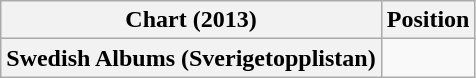<table class="wikitable plainrowheaders" style="text-align:center">
<tr>
<th>Chart (2013)</th>
<th>Position</th>
</tr>
<tr>
<th scope="row">Swedish Albums (Sverigetopplistan)</th>
<td></td>
</tr>
</table>
